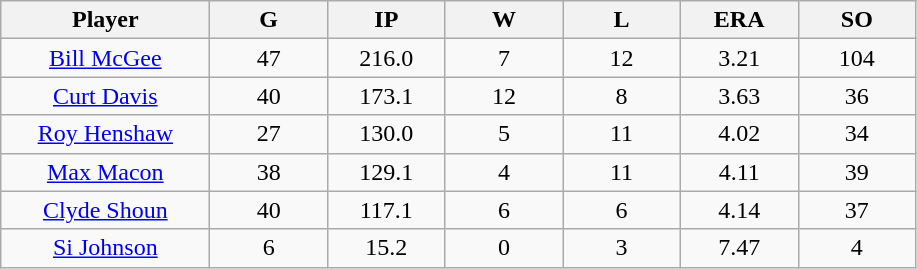<table class="wikitable sortable">
<tr>
<th bgcolor="#DDDDFF" width="16%">Player</th>
<th bgcolor="#DDDDFF" width="9%">G</th>
<th bgcolor="#DDDDFF" width="9%">IP</th>
<th bgcolor="#DDDDFF" width="9%">W</th>
<th bgcolor="#DDDDFF" width="9%">L</th>
<th bgcolor="#DDDDFF" width="9%">ERA</th>
<th bgcolor="#DDDDFF" width="9%">SO</th>
</tr>
<tr align="center">
<td><a href='#'>Bill McGee</a></td>
<td>47</td>
<td>216.0</td>
<td>7</td>
<td>12</td>
<td>3.21</td>
<td>104</td>
</tr>
<tr align="center">
<td><a href='#'>Curt Davis</a></td>
<td>40</td>
<td>173.1</td>
<td>12</td>
<td>8</td>
<td>3.63</td>
<td>36</td>
</tr>
<tr align="center">
<td><a href='#'>Roy Henshaw</a></td>
<td>27</td>
<td>130.0</td>
<td>5</td>
<td>11</td>
<td>4.02</td>
<td>34</td>
</tr>
<tr align="center">
<td><a href='#'>Max Macon</a></td>
<td>38</td>
<td>129.1</td>
<td>4</td>
<td>11</td>
<td>4.11</td>
<td>39</td>
</tr>
<tr align="center">
<td><a href='#'>Clyde Shoun</a></td>
<td>40</td>
<td>117.1</td>
<td>6</td>
<td>6</td>
<td>4.14</td>
<td>37</td>
</tr>
<tr align="center">
<td><a href='#'>Si Johnson</a></td>
<td>6</td>
<td>15.2</td>
<td>0</td>
<td>3</td>
<td>7.47</td>
<td>4</td>
</tr>
</table>
